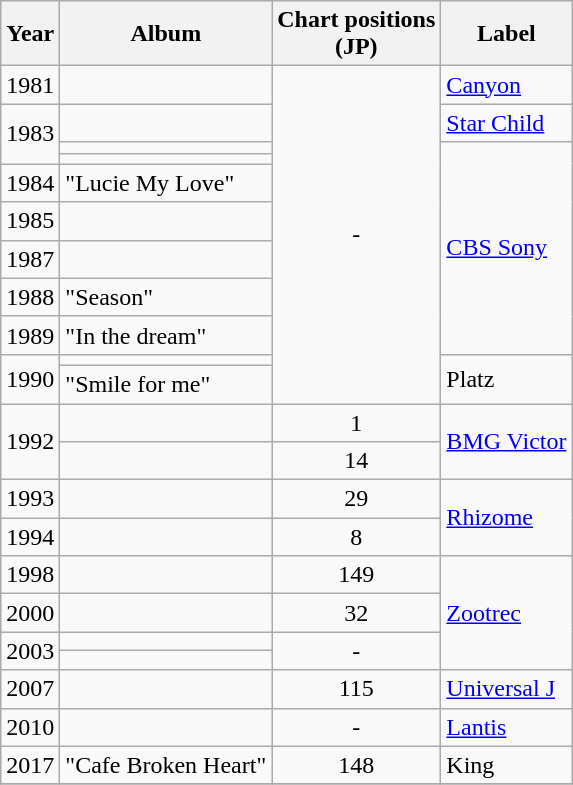<table class="wikitable">
<tr>
<th>Year</th>
<th>Album</th>
<th>Chart positions<br>(JP)</th>
<th>Label</th>
</tr>
<tr>
<td>1981</td>
<td></td>
<td rowspan="11"align="center">-</td>
<td><a href='#'>Canyon</a></td>
</tr>
<tr>
<td rowspan="3">1983</td>
<td></td>
<td><a href='#'>Star Child</a></td>
</tr>
<tr>
<td></td>
<td rowspan="7"><a href='#'>CBS Sony</a></td>
</tr>
<tr>
<td></td>
</tr>
<tr>
<td rowspan="1">1984</td>
<td>"Lucie My Love"</td>
</tr>
<tr>
<td rowspan="1">1985</td>
<td></td>
</tr>
<tr>
<td rowspan="1">1987</td>
<td></td>
</tr>
<tr>
<td rowspan="1">1988</td>
<td>"Season"</td>
</tr>
<tr>
<td rowspan="1">1989</td>
<td>"In the dream"</td>
</tr>
<tr>
<td rowspan="2">1990</td>
<td></td>
<td rowspan="2">Platz</td>
</tr>
<tr>
<td>"Smile for me"</td>
</tr>
<tr>
<td rowspan="2">1992</td>
<td></td>
<td align="center">1</td>
<td rowspan="2"><a href='#'>BMG Victor</a></td>
</tr>
<tr>
<td></td>
<td align="center">14</td>
</tr>
<tr>
<td>1993</td>
<td></td>
<td align="center">29</td>
<td rowspan="2"><a href='#'>Rhizome</a></td>
</tr>
<tr>
<td>1994</td>
<td></td>
<td align="center">8</td>
</tr>
<tr>
<td>1998</td>
<td></td>
<td align="center">149</td>
<td rowspan="4"><a href='#'>Zootrec</a></td>
</tr>
<tr>
<td>2000</td>
<td></td>
<td align="center">32</td>
</tr>
<tr>
<td rowspan="2">2003</td>
<td></td>
<td rowspan="2"align="center">-</td>
</tr>
<tr>
<td></td>
</tr>
<tr>
<td>2007</td>
<td></td>
<td align="center">115</td>
<td><a href='#'>Universal J</a></td>
</tr>
<tr>
<td>2010</td>
<td></td>
<td align="center">-</td>
<td><a href='#'>Lantis</a></td>
</tr>
<tr>
<td>2017</td>
<td>"Cafe Broken Heart"</td>
<td align="center">148</td>
<td>King</td>
</tr>
<tr>
</tr>
</table>
